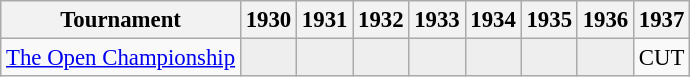<table class="wikitable" style="font-size:95%;text-align:center;">
<tr>
<th>Tournament</th>
<th>1930</th>
<th>1931</th>
<th>1932</th>
<th>1933</th>
<th>1934</th>
<th>1935</th>
<th>1936</th>
<th>1937</th>
</tr>
<tr>
<td align=left><a href='#'>The Open Championship</a></td>
<td style="background:#eeeeee;"></td>
<td style="background:#eeeeee;"></td>
<td style="background:#eeeeee;"></td>
<td style="background:#eeeeee;"></td>
<td style="background:#eeeeee;"></td>
<td style="background:#eeeeee;"></td>
<td style="background:#eeeeee;"></td>
<td>CUT</td>
</tr>
</table>
